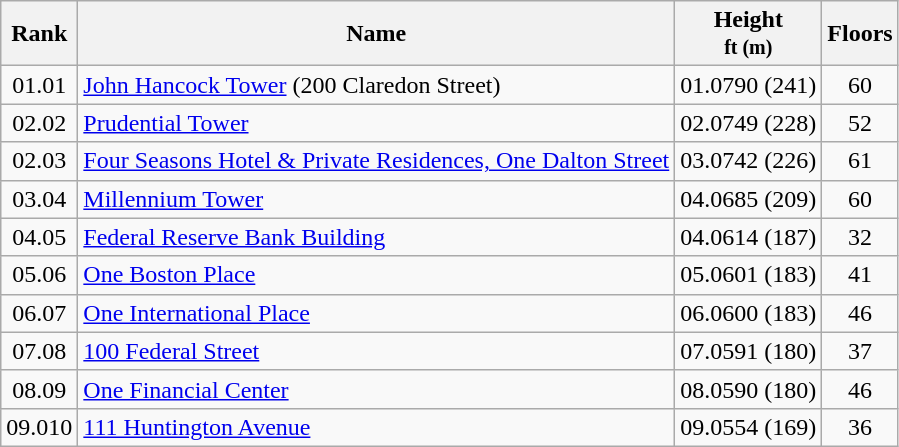<table class="wikitable sortable">
<tr>
<th scope=col>Rank</th>
<th scope=col>Name</th>
<th scope=col>Height<br><small>ft (m)</small></th>
<th scope=col>Floors</th>
</tr>
<tr>
<td style="text-align:center;"><span>01.0</span>1</td>
<td><a href='#'>John Hancock Tower</a> (200 Claredon Street)</td>
<td style="text-align:center;"><span>01.0</span>790 (241)</td>
<td style="text-align:center;">60</td>
</tr>
<tr>
<td style="text-align:center;"><span>02.0</span>2</td>
<td><a href='#'>Prudential Tower</a></td>
<td style="text-align:center;"><span>02.0</span>749 (228)</td>
<td style="text-align:center;">52</td>
</tr>
<tr>
<td style="text-align:center;"><span>02.0</span>3</td>
<td><a href='#'>Four Seasons Hotel & Private Residences, One Dalton Street</a></td>
<td style="text-align:center;"><span>03.0</span>742 (226)</td>
<td style="text-align:center;">61</td>
</tr>
<tr>
<td style="text-align:center;"><span>03.0</span>4</td>
<td><a href='#'>Millennium Tower</a></td>
<td style="text-align:center;"><span>04.0</span>685 (209)</td>
<td style="text-align:center;">60</td>
</tr>
<tr>
<td style="text-align:center;"><span>04.0</span>5</td>
<td><a href='#'>Federal Reserve Bank Building</a></td>
<td style="text-align:center;"><span>04.0</span>614 (187)</td>
<td style="text-align:center;">32</td>
</tr>
<tr>
<td style="text-align:center;"><span>05.0</span>6</td>
<td><a href='#'>One Boston Place</a></td>
<td style="text-align:center;"><span>05.0</span>601 (183)</td>
<td style="text-align:center;">41</td>
</tr>
<tr>
<td style="text-align:center;"><span>06.0</span>7</td>
<td><a href='#'>One International Place</a></td>
<td style="text-align:center;"><span>06.0</span>600 (183)</td>
<td style="text-align:center;">46</td>
</tr>
<tr>
<td style="text-align:center;"><span>07.0</span>8</td>
<td><a href='#'>100 Federal Street</a></td>
<td style="text-align:center;"><span>07.0</span>591 (180)</td>
<td style="text-align:center;">37</td>
</tr>
<tr>
<td style="text-align:center;"><span>08.0</span>9</td>
<td><a href='#'>One Financial Center</a></td>
<td style="text-align:center;"><span>08.0</span>590 (180)</td>
<td style="text-align:center;">46</td>
</tr>
<tr>
<td style="text-align:center;"><span>09.0</span>10</td>
<td><a href='#'>111 Huntington Avenue</a></td>
<td style="text-align:center;"><span>09.0</span>554 (169)</td>
<td style="text-align:center;">36</td>
</tr>
</table>
